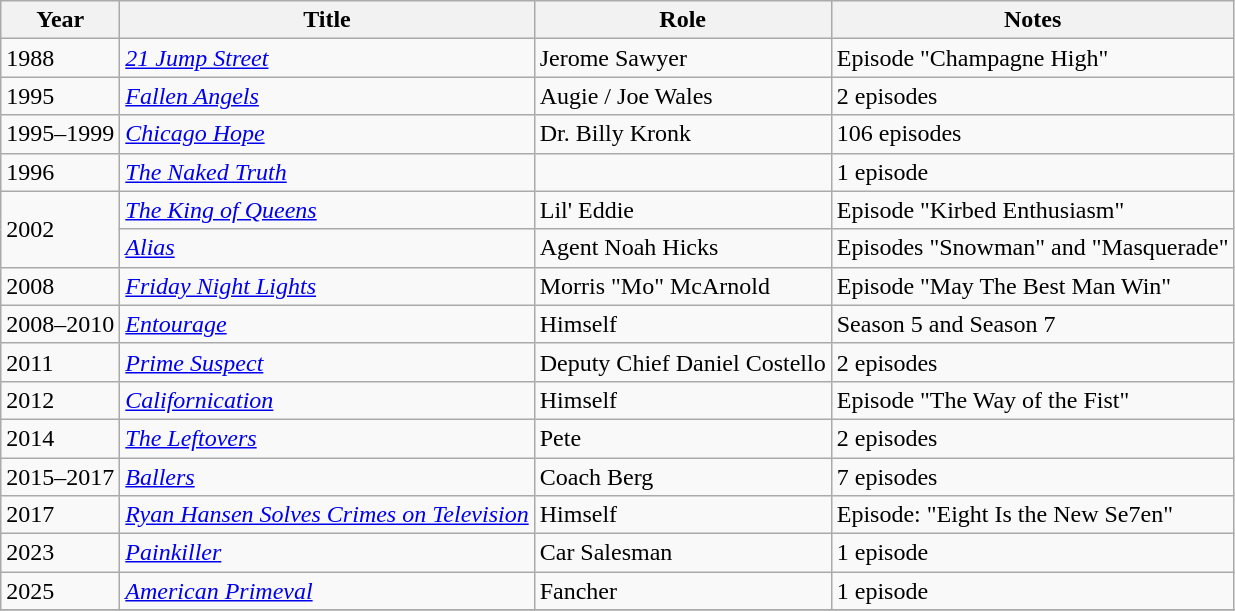<table class="wikitable">
<tr>
<th>Year</th>
<th>Title</th>
<th>Role</th>
<th>Notes</th>
</tr>
<tr>
<td>1988</td>
<td><em><a href='#'>21 Jump Street</a></em></td>
<td>Jerome Sawyer</td>
<td>Episode "Champagne High"</td>
</tr>
<tr>
<td>1995</td>
<td><em><a href='#'>Fallen Angels</a></em></td>
<td>Augie / Joe Wales</td>
<td>2 episodes</td>
</tr>
<tr>
<td>1995–1999</td>
<td><em><a href='#'>Chicago Hope</a></em></td>
<td>Dr. Billy Kronk</td>
<td>106 episodes</td>
</tr>
<tr>
<td>1996</td>
<td><em><a href='#'>The Naked Truth</a></em></td>
<td></td>
<td>1 episode</td>
</tr>
<tr>
<td rowspan=2>2002</td>
<td><em><a href='#'>The King of Queens</a></em></td>
<td>Lil' Eddie</td>
<td>Episode "Kirbed Enthusiasm"</td>
</tr>
<tr>
<td><em><a href='#'>Alias</a></em></td>
<td>Agent Noah Hicks</td>
<td>Episodes "Snowman" and "Masquerade"</td>
</tr>
<tr>
<td>2008</td>
<td><em><a href='#'>Friday Night Lights</a></em></td>
<td>Morris "Mo" McArnold</td>
<td>Episode "May The Best Man Win"</td>
</tr>
<tr>
<td>2008–2010</td>
<td><em><a href='#'>Entourage</a></em></td>
<td>Himself</td>
<td>Season 5 and Season 7</td>
</tr>
<tr>
<td>2011</td>
<td><em><a href='#'>Prime Suspect</a></em></td>
<td>Deputy Chief Daniel Costello</td>
<td>2 episodes</td>
</tr>
<tr>
<td>2012</td>
<td><em><a href='#'>Californication</a></em></td>
<td>Himself</td>
<td>Episode "The Way of the Fist"</td>
</tr>
<tr>
<td>2014</td>
<td><em><a href='#'>The Leftovers</a></em></td>
<td>Pete</td>
<td>2 episodes</td>
</tr>
<tr>
<td>2015–2017</td>
<td><em><a href='#'>Ballers</a></em></td>
<td>Coach Berg</td>
<td>7 episodes</td>
</tr>
<tr>
<td>2017</td>
<td><em><a href='#'>Ryan Hansen Solves Crimes on Television</a></em></td>
<td>Himself</td>
<td>Episode: "Eight Is the New Se7en"</td>
</tr>
<tr>
<td>2023</td>
<td><em><a href='#'>Painkiller</a></em></td>
<td>Car Salesman</td>
<td>1 episode</td>
</tr>
<tr>
<td>2025</td>
<td><em><a href='#'>American Primeval</a></em></td>
<td>Fancher</td>
<td>1 episode</td>
</tr>
<tr>
</tr>
</table>
